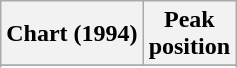<table class="wikitable sortable">
<tr>
<th align="left">Chart (1994)</th>
<th align="center">Peak<br>position</th>
</tr>
<tr>
</tr>
<tr>
</tr>
</table>
